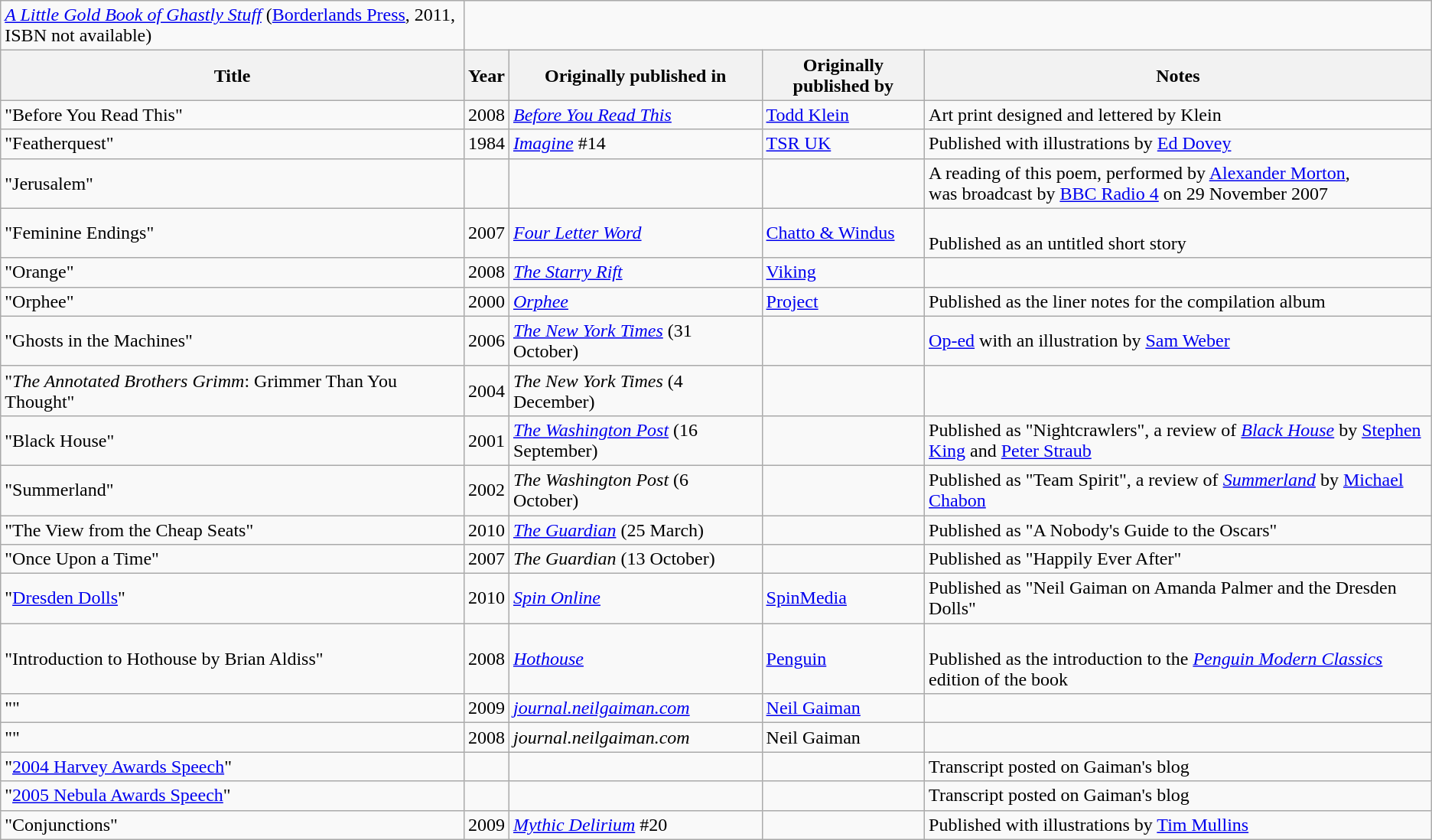<table role="presentation" class="wikitable mw-collapsible autocollapse">
<tr>
<td><em><a href='#'>A Little Gold Book of Ghastly Stuff</a></em> (<a href='#'>Borderlands Press</a>, 2011, ISBN not available)</td>
</tr>
<tr>
<th>Title</th>
<th>Year</th>
<th>Originally published in</th>
<th>Originally published by</th>
<th>Notes</th>
</tr>
<tr>
<td>"Before You Read This"</td>
<td>2008</td>
<td><em><a href='#'>Before You Read This</a></em></td>
<td><a href='#'>Todd Klein</a></td>
<td>Art print designed and lettered by Klein</td>
</tr>
<tr>
<td>"Featherquest"</td>
<td>1984</td>
<td><em><a href='#'>Imagine</a></em> #14</td>
<td><a href='#'>TSR UK</a></td>
<td>Published with illustrations by <a href='#'>Ed Dovey</a></td>
</tr>
<tr>
<td>"Jerusalem"</td>
<td></td>
<td></td>
<td></td>
<td>A reading of this poem, performed by <a href='#'>Alexander Morton</a>,<br>was broadcast by <a href='#'>BBC Radio 4</a> on 29 November 2007</td>
</tr>
<tr>
<td>"Feminine Endings"</td>
<td>2007</td>
<td><em><a href='#'>Four Letter Word</a></em></td>
<td><a href='#'>Chatto & Windus</a></td>
<td><br>Published as an untitled short story</td>
</tr>
<tr>
<td>"Orange"</td>
<td>2008</td>
<td><em><a href='#'>The Starry Rift</a></em></td>
<td><a href='#'>Viking</a></td>
<td></td>
</tr>
<tr>
<td>"Orphee"</td>
<td>2000</td>
<td><em><a href='#'>Orphee</a></em></td>
<td><a href='#'>Project</a></td>
<td>Published as the liner notes for the compilation album</td>
</tr>
<tr>
<td>"Ghosts in the Machines"</td>
<td>2006</td>
<td><em><a href='#'>The New York Times</a></em> (31 October)</td>
<td></td>
<td><a href='#'>Op-ed</a> with an illustration by <a href='#'>Sam Weber</a></td>
</tr>
<tr>
<td>"<em>The Annotated Brothers Grimm</em>: Grimmer Than You Thought"</td>
<td>2004</td>
<td><em>The New York Times</em> (4 December)</td>
<td></td>
<td></td>
</tr>
<tr>
<td>"Black House"</td>
<td>2001</td>
<td><em><a href='#'>The Washington Post</a></em> (16 September)</td>
<td></td>
<td>Published as "Nightcrawlers", a review of <em><a href='#'>Black House</a></em> by <a href='#'>Stephen King</a> and <a href='#'>Peter Straub</a></td>
</tr>
<tr>
<td>"Summerland"</td>
<td>2002</td>
<td><em>The Washington Post</em> (6 October)</td>
<td></td>
<td>Published as "Team Spirit", a review of <em><a href='#'>Summerland</a></em> by <a href='#'>Michael Chabon</a></td>
</tr>
<tr>
<td>"The View from the Cheap Seats"</td>
<td>2010</td>
<td><em><a href='#'>The Guardian</a></em> (25 March)</td>
<td></td>
<td>Published as "A Nobody's Guide to the Oscars"</td>
</tr>
<tr>
<td>"Once Upon a Time"</td>
<td>2007</td>
<td><em>The Guardian</em> (13 October)</td>
<td></td>
<td>Published as "Happily Ever After"</td>
</tr>
<tr>
<td>"<a href='#'>Dresden Dolls</a>"</td>
<td>2010</td>
<td><em><a href='#'>Spin Online</a></em></td>
<td><a href='#'>SpinMedia</a></td>
<td>Published as "Neil Gaiman on Amanda Palmer and the Dresden Dolls"</td>
</tr>
<tr>
<td>"Introduction to Hothouse by Brian Aldiss"</td>
<td>2008</td>
<td><em><a href='#'>Hothouse</a></em></td>
<td><a href='#'>Penguin</a></td>
<td><br>Published as the introduction to the <em><a href='#'>Penguin Modern Classics</a></em> edition of the book</td>
</tr>
<tr>
<td>""</td>
<td>2009</td>
<td><em><a href='#'>journal.neilgaiman.com</a></em></td>
<td><a href='#'>Neil Gaiman</a></td>
<td></td>
</tr>
<tr>
<td>""</td>
<td>2008</td>
<td><em>journal.neilgaiman.com</em></td>
<td>Neil Gaiman</td>
<td></td>
</tr>
<tr>
<td>"<a href='#'>2004 Harvey Awards Speech</a>"</td>
<td></td>
<td></td>
<td></td>
<td>Transcript posted on Gaiman's blog</td>
</tr>
<tr>
<td>"<a href='#'>2005 Nebula Awards Speech</a>"</td>
<td></td>
<td></td>
<td></td>
<td>Transcript posted on Gaiman's blog</td>
</tr>
<tr>
<td>"Conjunctions"</td>
<td>2009</td>
<td><em><a href='#'>Mythic Delirium</a></em> #20</td>
<td></td>
<td>Published with illustrations by <a href='#'>Tim Mullins</a></td>
</tr>
</table>
